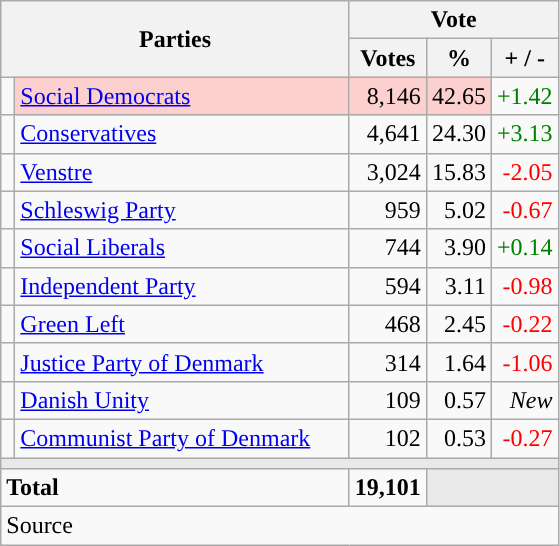<table class="wikitable" style="text-align:right;">
<tr>
<th style="text-align:centre;" rowspan="2" colspan="2" width="225">Parties</th>
<th colspan="3">Vote</th>
</tr>
<tr>
<th width="15">Votes</th>
<th width="15">%</th>
<th width="15">+ / -</th>
</tr>
<tr>
<td width="2" style="color:inherit;background:"></td>
<td bgcolor=#fbd0ce  align="left"><a href='#'>Social Democrats</a></td>
<td bgcolor=#fbd0ce>8,146</td>
<td bgcolor=#fbd0ce>42.65</td>
<td style=color:green;>+1.42</td>
</tr>
<tr>
<td width="2" style="color:inherit;background:"></td>
<td align="left"><a href='#'>Conservatives</a></td>
<td>4,641</td>
<td>24.30</td>
<td style=color:green;>+3.13</td>
</tr>
<tr>
<td width="2" style="color:inherit;background:"></td>
<td align="left"><a href='#'>Venstre</a></td>
<td>3,024</td>
<td>15.83</td>
<td style=color:red;>-2.05</td>
</tr>
<tr>
<td width="2" style="color:inherit;background:"></td>
<td align="left"><a href='#'>Schleswig Party</a></td>
<td>959</td>
<td>5.02</td>
<td style=color:red;>-0.67</td>
</tr>
<tr>
<td width="2" style="color:inherit;background:"></td>
<td align="left"><a href='#'>Social Liberals</a></td>
<td>744</td>
<td>3.90</td>
<td style=color:green;>+0.14</td>
</tr>
<tr>
<td width="2" style="color:inherit;background:"></td>
<td align="left"><a href='#'>Independent Party</a></td>
<td>594</td>
<td>3.11</td>
<td style=color:red;>-0.98</td>
</tr>
<tr>
<td width="2" style="color:inherit;background:"></td>
<td align="left"><a href='#'>Green Left</a></td>
<td>468</td>
<td>2.45</td>
<td style=color:red;>-0.22</td>
</tr>
<tr>
<td width="2" style="color:inherit;background:"></td>
<td align="left"><a href='#'>Justice Party of Denmark</a></td>
<td>314</td>
<td>1.64</td>
<td style=color:red;>-1.06</td>
</tr>
<tr>
<td width="2" style="color:inherit;background:"></td>
<td align="left"><a href='#'>Danish Unity</a></td>
<td>109</td>
<td>0.57</td>
<td><em>New</em></td>
</tr>
<tr>
<td width="2" style="color:inherit;background:"></td>
<td align="left"><a href='#'>Communist Party of Denmark</a></td>
<td>102</td>
<td>0.53</td>
<td style=color:red;>-0.27</td>
</tr>
<tr>
<td colspan="7" bgcolor="#E9E9E9"></td>
</tr>
<tr>
<td align="left" colspan="2"><strong>Total</strong></td>
<td><strong>19,101</strong></td>
<td bgcolor="#E9E9E9" colspan="2"></td>
</tr>
<tr>
<td align="left" colspan="6">Source</td>
</tr>
</table>
